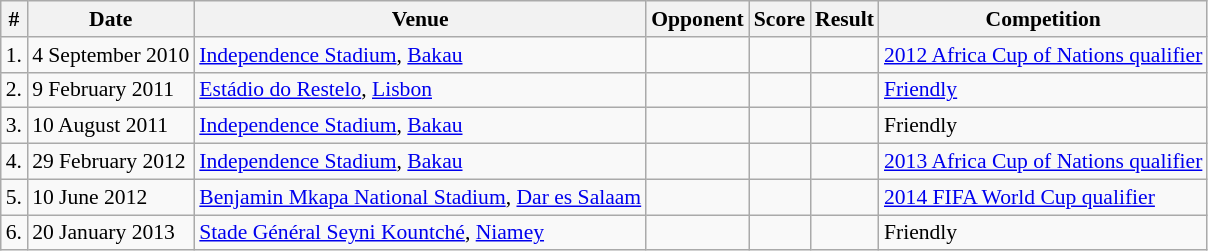<table class="wikitable" style="font-size:90%;">
<tr>
<th>#</th>
<th>Date</th>
<th>Venue</th>
<th>Opponent</th>
<th>Score</th>
<th>Result</th>
<th>Competition</th>
</tr>
<tr>
<td>1.</td>
<td>4 September 2010</td>
<td><a href='#'>Independence Stadium</a>, <a href='#'>Bakau</a></td>
<td></td>
<td></td>
<td></td>
<td><a href='#'>2012 Africa Cup of Nations qualifier</a></td>
</tr>
<tr>
<td>2.</td>
<td>9 February 2011</td>
<td><a href='#'>Estádio do Restelo</a>, <a href='#'>Lisbon</a></td>
<td></td>
<td></td>
<td></td>
<td><a href='#'>Friendly</a></td>
</tr>
<tr>
<td>3.</td>
<td>10 August 2011</td>
<td><a href='#'>Independence Stadium</a>, <a href='#'>Bakau</a></td>
<td></td>
<td></td>
<td></td>
<td>Friendly</td>
</tr>
<tr>
<td>4.</td>
<td>29 February 2012</td>
<td><a href='#'>Independence Stadium</a>, <a href='#'>Bakau</a></td>
<td></td>
<td></td>
<td></td>
<td><a href='#'>2013 Africa Cup of Nations qualifier</a></td>
</tr>
<tr>
<td>5.</td>
<td>10 June 2012</td>
<td><a href='#'>Benjamin Mkapa National Stadium</a>, <a href='#'>Dar es Salaam</a></td>
<td></td>
<td></td>
<td></td>
<td><a href='#'>2014 FIFA World Cup qualifier</a></td>
</tr>
<tr>
<td>6.</td>
<td>20 January 2013</td>
<td><a href='#'>Stade Général Seyni Kountché</a>, <a href='#'>Niamey</a></td>
<td></td>
<td></td>
<td></td>
<td>Friendly</td>
</tr>
</table>
